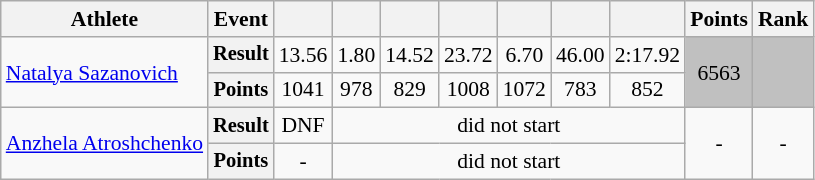<table class=wikitable style=font-size:90%;text-align:center>
<tr>
<th>Athlete</th>
<th>Event</th>
<th></th>
<th></th>
<th></th>
<th></th>
<th></th>
<th></th>
<th></th>
<th>Points</th>
<th>Rank</th>
</tr>
<tr>
<td align=left rowspan=2><a href='#'>Natalya Sazanovich</a></td>
<th style=font-size:95%>Result</th>
<td>13.56</td>
<td>1.80</td>
<td>14.52</td>
<td>23.72</td>
<td>6.70</td>
<td>46.00</td>
<td>2:17.92</td>
<td rowspan=2 align="center" bgcolor='silver'>6563</td>
<td rowspan=2 align="center" bgcolor='silver'></td>
</tr>
<tr>
<th style=font-size:95%>Points</th>
<td>1041</td>
<td>978</td>
<td>829</td>
<td>1008</td>
<td>1072</td>
<td>783</td>
<td>852</td>
</tr>
<tr>
<td align=left rowspan=2><a href='#'>Anzhela Atroshchenko</a></td>
<th style=font-size:95%>Result</th>
<td>DNF</td>
<td colspan=6>did not start</td>
<td rowspan=2>-</td>
<td rowspan=2>-</td>
</tr>
<tr>
<th style=font-size:95%>Points</th>
<td>-</td>
<td colspan=6>did not start</td>
</tr>
</table>
